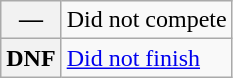<table class="wikitable">
<tr>
<th scope="row">—</th>
<td>Did not compete</td>
</tr>
<tr>
<th scope="row">DNF</th>
<td><a href='#'>Did not finish</a></td>
</tr>
</table>
